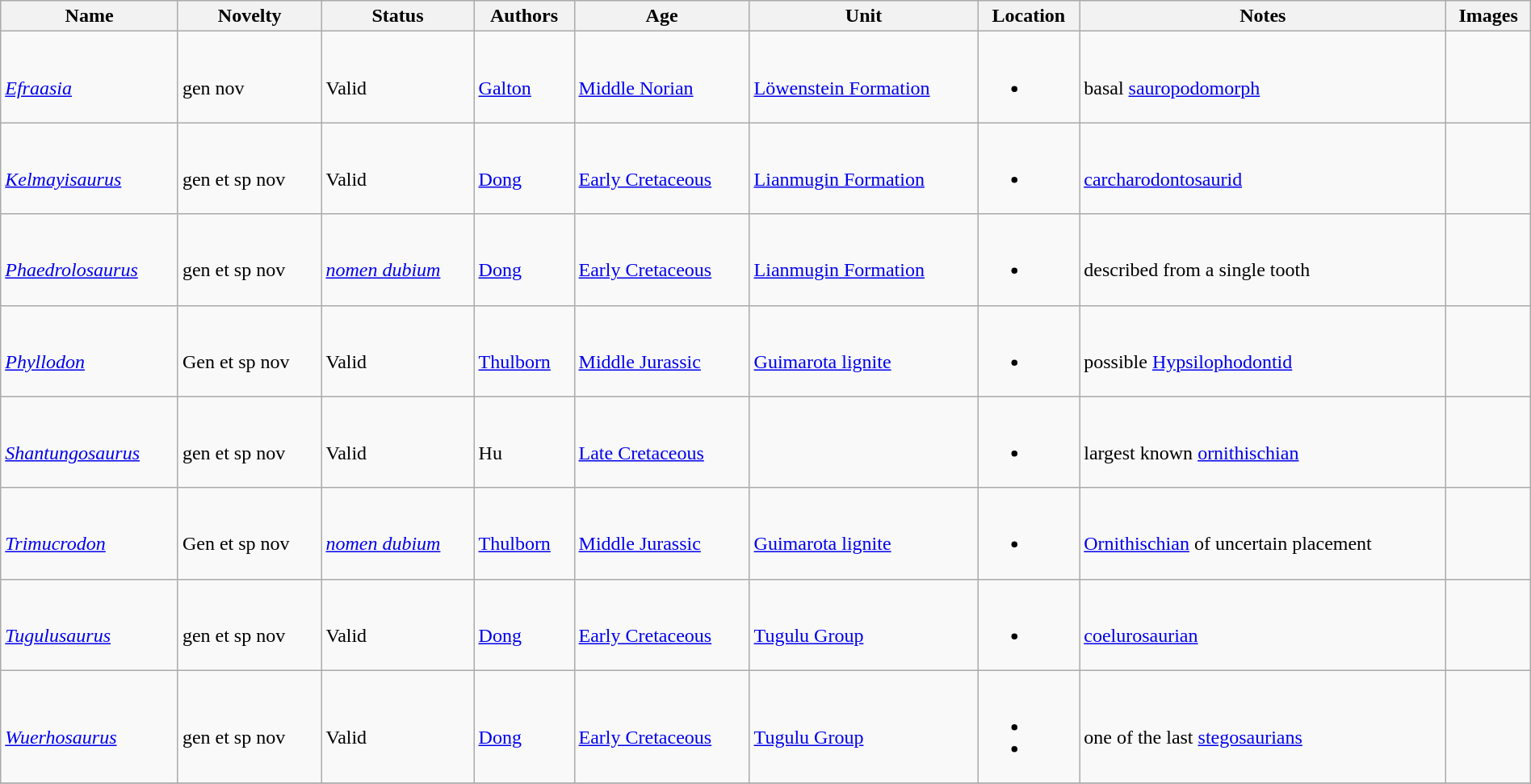<table class="wikitable sortable" align="center" width="100%">
<tr>
<th>Name</th>
<th>Novelty</th>
<th>Status</th>
<th>Authors</th>
<th>Age</th>
<th>Unit</th>
<th>Location</th>
<th>Notes</th>
<th>Images</th>
</tr>
<tr>
<td><br><em><a href='#'>Efraasia</a></em></td>
<td><br>gen nov</td>
<td><br>Valid</td>
<td><br><a href='#'>Galton</a></td>
<td><br><a href='#'>Middle Norian</a></td>
<td><br><a href='#'>Löwenstein Formation</a></td>
<td><br><ul><li></li></ul></td>
<td><br>basal <a href='#'>sauropodomorph</a></td>
<td></td>
</tr>
<tr>
<td><br><em><a href='#'>Kelmayisaurus</a></em></td>
<td><br>gen et sp nov</td>
<td><br>Valid</td>
<td><br><a href='#'>Dong</a></td>
<td><br><a href='#'>Early Cretaceous</a></td>
<td><br><a href='#'>Lianmugin Formation</a></td>
<td><br><ul><li></li></ul></td>
<td><br><a href='#'>carcharodontosaurid</a></td>
<td></td>
</tr>
<tr>
<td><br><em><a href='#'>Phaedrolosaurus</a></em></td>
<td><br>gen et sp nov</td>
<td><br><em><a href='#'>nomen dubium</a></em></td>
<td><br><a href='#'>Dong</a></td>
<td><br><a href='#'>Early Cretaceous</a></td>
<td><br><a href='#'>Lianmugin Formation</a></td>
<td><br><ul><li></li></ul></td>
<td><br>described from a single tooth</td>
<td></td>
</tr>
<tr>
<td><br><em><a href='#'>Phyllodon</a></em></td>
<td><br>Gen et sp nov</td>
<td><br>Valid</td>
<td><br><a href='#'>Thulborn</a></td>
<td><br><a href='#'>Middle Jurassic</a></td>
<td><br><a href='#'>Guimarota lignite</a></td>
<td><br><ul><li></li></ul></td>
<td><br>possible <a href='#'>Hypsilophodontid</a></td>
<td></td>
</tr>
<tr>
<td><br><em><a href='#'>Shantungosaurus</a></em></td>
<td><br>gen et sp nov</td>
<td><br>Valid</td>
<td><br>Hu</td>
<td><br><a href='#'>Late Cretaceous</a></td>
<td></td>
<td><br><ul><li></li></ul></td>
<td><br>largest known <a href='#'>ornithischian</a></td>
<td><br></td>
</tr>
<tr>
<td><br><em><a href='#'>Trimucrodon</a></em></td>
<td><br>Gen et sp nov</td>
<td><br><em><a href='#'>nomen dubium</a></em></td>
<td><br><a href='#'>Thulborn</a></td>
<td><br><a href='#'>Middle Jurassic</a></td>
<td><br><a href='#'>Guimarota lignite</a></td>
<td><br><ul><li></li></ul></td>
<td><br><a href='#'>Ornithischian</a> of uncertain placement</td>
<td></td>
</tr>
<tr>
<td><br><em><a href='#'>Tugulusaurus</a></em></td>
<td><br>gen et sp nov</td>
<td><br>Valid</td>
<td><br><a href='#'>Dong</a></td>
<td><br><a href='#'>Early Cretaceous</a></td>
<td><br><a href='#'>Tugulu Group</a></td>
<td><br><ul><li></li></ul></td>
<td><br><a href='#'>coelurosaurian</a></td>
<td></td>
</tr>
<tr>
<td><br><em><a href='#'>Wuerhosaurus</a></em></td>
<td><br>gen et sp nov</td>
<td><br>Valid</td>
<td><br><a href='#'>Dong</a></td>
<td><br><a href='#'>Early Cretaceous</a></td>
<td><br><a href='#'>Tugulu Group</a></td>
<td><br><ul><li></li><li></li></ul></td>
<td><br>one of the last <a href='#'>stegosaurians</a></td>
<td><br></td>
</tr>
<tr>
</tr>
</table>
